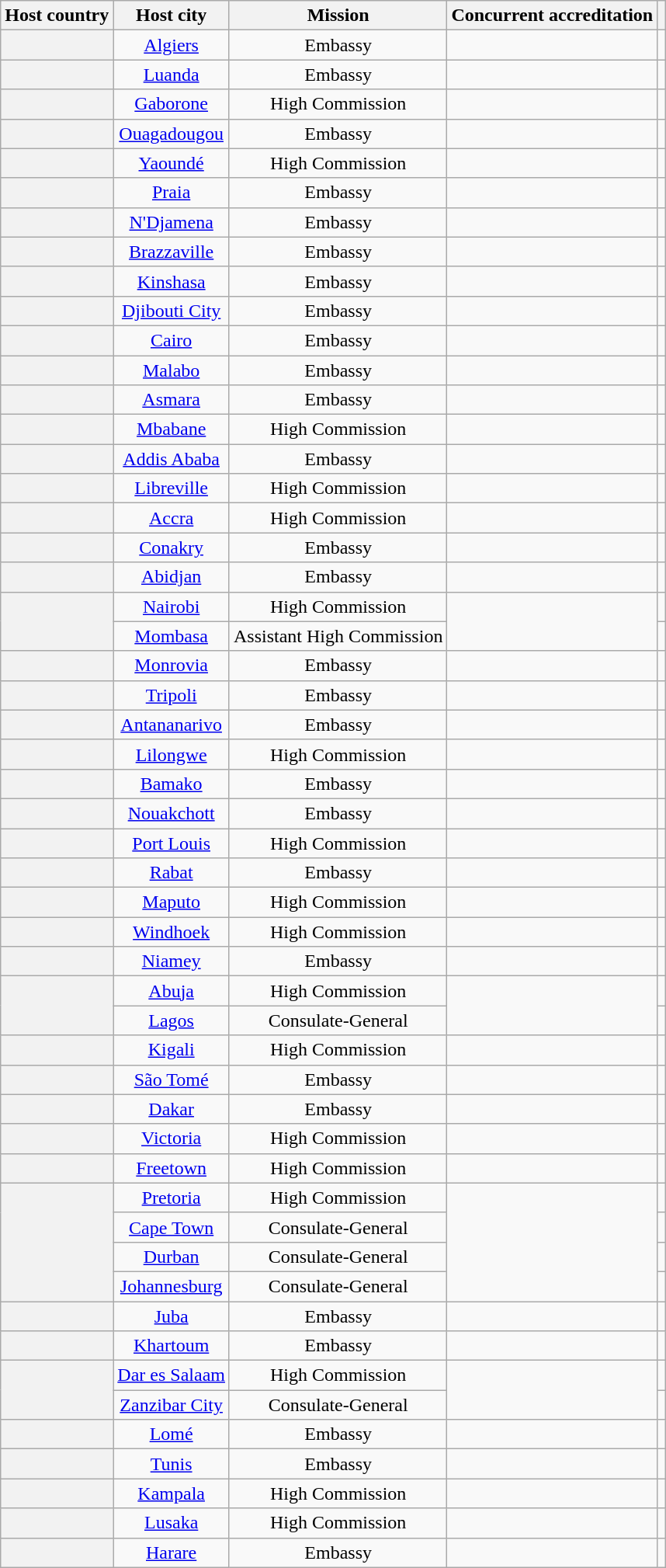<table class="wikitable plainrowheaders" style="text-align:center;">
<tr>
<th scope="col">Host country</th>
<th scope="col">Host city</th>
<th scope="col">Mission</th>
<th scope="col">Concurrent accreditation</th>
<th scope="col"></th>
</tr>
<tr>
<th scope="row"></th>
<td><a href='#'>Algiers</a></td>
<td>Embassy</td>
<td></td>
<td></td>
</tr>
<tr>
<th scope="row"></th>
<td><a href='#'>Luanda</a></td>
<td>Embassy</td>
<td></td>
<td></td>
</tr>
<tr>
<th scope="row"></th>
<td><a href='#'>Gaborone</a></td>
<td>High Commission</td>
<td></td>
<td></td>
</tr>
<tr>
<th scope="row"></th>
<td><a href='#'>Ouagadougou</a></td>
<td>Embassy</td>
<td></td>
<td></td>
</tr>
<tr>
<th scope="row"></th>
<td><a href='#'>Yaoundé</a></td>
<td>High Commission</td>
<td></td>
<td></td>
</tr>
<tr>
<th scope="row"></th>
<td><a href='#'>Praia</a></td>
<td>Embassy</td>
<td></td>
<td></td>
</tr>
<tr>
<th scope="row"></th>
<td><a href='#'>N'Djamena</a></td>
<td>Embassy</td>
<td></td>
<td></td>
</tr>
<tr>
<th scope="row"></th>
<td><a href='#'>Brazzaville</a></td>
<td>Embassy</td>
<td></td>
<td></td>
</tr>
<tr>
<th scope="row"></th>
<td><a href='#'>Kinshasa</a></td>
<td>Embassy</td>
<td></td>
<td></td>
</tr>
<tr>
<th scope="row"></th>
<td><a href='#'>Djibouti City</a></td>
<td>Embassy</td>
<td></td>
<td></td>
</tr>
<tr>
<th scope="row"></th>
<td><a href='#'>Cairo</a></td>
<td>Embassy</td>
<td></td>
<td></td>
</tr>
<tr>
<th scope="row"></th>
<td><a href='#'>Malabo</a></td>
<td>Embassy</td>
<td></td>
<td></td>
</tr>
<tr>
<th scope="row"></th>
<td><a href='#'>Asmara</a></td>
<td>Embassy</td>
<td></td>
<td></td>
</tr>
<tr>
<th scope="row"></th>
<td><a href='#'>Mbabane</a></td>
<td>High Commission</td>
<td></td>
<td></td>
</tr>
<tr>
<th scope="row"></th>
<td><a href='#'>Addis Ababa</a></td>
<td>Embassy</td>
<td></td>
<td></td>
</tr>
<tr>
<th scope="row"></th>
<td><a href='#'>Libreville</a></td>
<td>High Commission</td>
<td></td>
<td></td>
</tr>
<tr>
<th scope="row"></th>
<td><a href='#'>Accra</a></td>
<td>High Commission</td>
<td></td>
<td></td>
</tr>
<tr>
<th scope="row"></th>
<td><a href='#'>Conakry</a></td>
<td>Embassy</td>
<td></td>
<td></td>
</tr>
<tr>
<th scope="row"></th>
<td><a href='#'>Abidjan</a></td>
<td>Embassy</td>
<td></td>
<td></td>
</tr>
<tr>
<th scope="row" rowspan="2"></th>
<td><a href='#'>Nairobi</a></td>
<td>High Commission</td>
<td rowspan="2"></td>
<td></td>
</tr>
<tr>
<td><a href='#'>Mombasa</a></td>
<td>Assistant High Commission</td>
<td></td>
</tr>
<tr>
<th scope="row"></th>
<td><a href='#'>Monrovia</a></td>
<td>Embassy</td>
<td></td>
<td></td>
</tr>
<tr>
<th scope="row"></th>
<td><a href='#'>Tripoli</a></td>
<td>Embassy</td>
<td></td>
<td></td>
</tr>
<tr>
<th scope="row"></th>
<td><a href='#'>Antananarivo</a></td>
<td>Embassy</td>
<td></td>
<td></td>
</tr>
<tr>
<th scope="row"></th>
<td><a href='#'>Lilongwe</a></td>
<td>High Commission</td>
<td></td>
<td></td>
</tr>
<tr>
<th scope="row"></th>
<td><a href='#'>Bamako</a></td>
<td>Embassy</td>
<td></td>
<td></td>
</tr>
<tr>
<th scope="row"></th>
<td><a href='#'>Nouakchott</a></td>
<td>Embassy</td>
<td></td>
<td></td>
</tr>
<tr>
<th scope="row"></th>
<td><a href='#'>Port Louis</a></td>
<td>High Commission</td>
<td></td>
<td></td>
</tr>
<tr>
<th scope="row"></th>
<td><a href='#'>Rabat</a></td>
<td>Embassy</td>
<td></td>
<td></td>
</tr>
<tr>
<th scope="row"></th>
<td><a href='#'>Maputo</a></td>
<td>High Commission</td>
<td></td>
<td></td>
</tr>
<tr>
<th scope="row"></th>
<td><a href='#'>Windhoek</a></td>
<td>High Commission</td>
<td></td>
<td></td>
</tr>
<tr>
<th scope="row"></th>
<td><a href='#'>Niamey</a></td>
<td>Embassy</td>
<td></td>
<td></td>
</tr>
<tr>
<th scope="row" rowspan="2"></th>
<td><a href='#'>Abuja</a></td>
<td>High Commission</td>
<td rowspan="2"></td>
<td></td>
</tr>
<tr>
<td><a href='#'>Lagos</a></td>
<td>Consulate-General</td>
<td></td>
</tr>
<tr>
<th scope="row"></th>
<td><a href='#'>Kigali</a></td>
<td>High Commission</td>
<td></td>
<td></td>
</tr>
<tr>
<th scope="row"></th>
<td><a href='#'>São Tomé</a></td>
<td>Embassy</td>
<td></td>
<td></td>
</tr>
<tr>
<th scope="row"></th>
<td><a href='#'>Dakar</a></td>
<td>Embassy</td>
<td></td>
<td></td>
</tr>
<tr>
<th scope="row"></th>
<td><a href='#'>Victoria</a></td>
<td>High Commission</td>
<td></td>
<td></td>
</tr>
<tr>
<th scope="row"></th>
<td><a href='#'>Freetown</a></td>
<td>High Commission</td>
<td></td>
<td></td>
</tr>
<tr>
<th scope="row" rowspan="4"></th>
<td><a href='#'>Pretoria</a></td>
<td>High Commission</td>
<td rowspan="4"></td>
<td></td>
</tr>
<tr>
<td><a href='#'>Cape Town</a></td>
<td>Consulate-General</td>
<td></td>
</tr>
<tr>
<td><a href='#'>Durban</a></td>
<td>Consulate-General</td>
<td></td>
</tr>
<tr>
<td><a href='#'>Johannesburg</a></td>
<td>Consulate-General</td>
<td></td>
</tr>
<tr>
<th scope="row"></th>
<td><a href='#'>Juba</a></td>
<td>Embassy</td>
<td></td>
<td></td>
</tr>
<tr>
<th scope="row"></th>
<td><a href='#'>Khartoum</a></td>
<td>Embassy</td>
<td></td>
<td></td>
</tr>
<tr>
<th scope="row" rowspan="2"></th>
<td><a href='#'>Dar es Salaam</a></td>
<td>High Commission</td>
<td rowspan="2"></td>
<td></td>
</tr>
<tr>
<td><a href='#'>Zanzibar City</a></td>
<td>Consulate-General</td>
<td></td>
</tr>
<tr>
<th scope="row"></th>
<td><a href='#'>Lomé</a></td>
<td>Embassy</td>
<td></td>
<td></td>
</tr>
<tr>
<th scope="row"></th>
<td><a href='#'>Tunis</a></td>
<td>Embassy</td>
<td></td>
<td></td>
</tr>
<tr>
<th scope="row"></th>
<td><a href='#'>Kampala</a></td>
<td>High Commission</td>
<td></td>
<td></td>
</tr>
<tr>
<th scope="row"></th>
<td><a href='#'>Lusaka</a></td>
<td>High Commission</td>
<td></td>
<td></td>
</tr>
<tr>
<th scope="row"></th>
<td><a href='#'>Harare</a></td>
<td>Embassy</td>
<td></td>
<td></td>
</tr>
</table>
